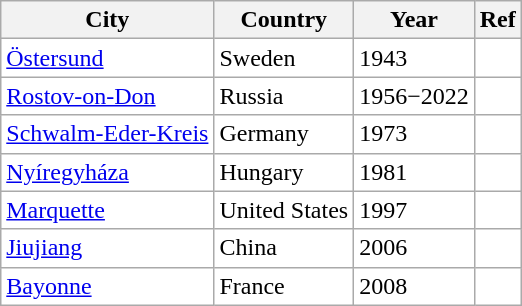<table class="wikitable" border="1" style="background:white;">
<tr>
<th>City</th>
<th>Country</th>
<th>Year</th>
<th>Ref</th>
</tr>
<tr>
<td><a href='#'>Östersund</a></td>
<td> Sweden</td>
<td>1943</td>
<td></td>
</tr>
<tr>
<td><a href='#'>Rostov-on-Don</a></td>
<td> Russia</td>
<td>1956−2022</td>
<td></td>
</tr>
<tr>
<td><a href='#'>Schwalm-Eder-Kreis</a></td>
<td> Germany</td>
<td>1973</td>
<td></td>
</tr>
<tr>
<td><a href='#'>Nyíregyháza</a></td>
<td> Hungary</td>
<td>1981</td>
<td></td>
</tr>
<tr>
<td><a href='#'>Marquette</a></td>
<td> United States</td>
<td>1997</td>
<td></td>
</tr>
<tr>
<td><a href='#'>Jiujiang</a></td>
<td> China</td>
<td>2006</td>
<td></td>
</tr>
<tr>
<td><a href='#'>Bayonne</a></td>
<td> France</td>
<td>2008</td>
<td></td>
</tr>
</table>
